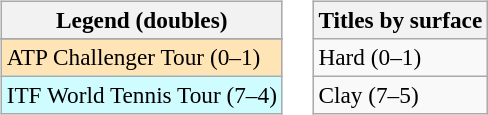<table>
<tr valign=top>
<td><br><table class=wikitable style=font-size:97%>
<tr>
<th>Legend (doubles)</th>
</tr>
<tr bgcolor=e5d1cb>
</tr>
<tr bgcolor=moccasin>
<td>ATP Challenger Tour (0–1)</td>
</tr>
<tr bgcolor=cffcff>
<td>ITF World Tennis Tour (7–4)</td>
</tr>
</table>
</td>
<td><br><table class=wikitable style=font-size:97%>
<tr>
<th>Titles by surface</th>
</tr>
<tr>
<td>Hard (0–1)</td>
</tr>
<tr>
<td>Clay (7–5)</td>
</tr>
</table>
</td>
</tr>
</table>
